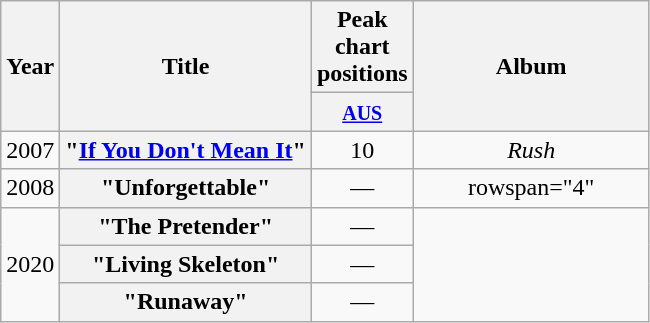<table class="wikitable plainrowheaders" style="text-align:center;">
<tr>
<th rowspan="2">Year</th>
<th rowspan="2">Title</th>
<th colspan="1">Peak chart positions</th>
<th rowspan="2" style="width:150px;">Album</th>
</tr>
<tr>
<th style="width:40px;"><small><a href='#'>AUS</a></small><br></th>
</tr>
<tr>
<td>2007</td>
<th scope="row">"<a href='#'>If You Don't Mean It</a>"</th>
<td>10</td>
<td><em>Rush</em></td>
</tr>
<tr>
<td>2008</td>
<th scope="row">"Unforgettable" </th>
<td>—</td>
<td>rowspan="4" </td>
</tr>
<tr>
<td rowspan="3">2020</td>
<th scope="row">"The Pretender"</th>
<td>—</td>
</tr>
<tr>
<th scope="row">"Living Skeleton"</th>
<td>—</td>
</tr>
<tr>
<th scope="row">"Runaway"</th>
<td>—</td>
</tr>
</table>
